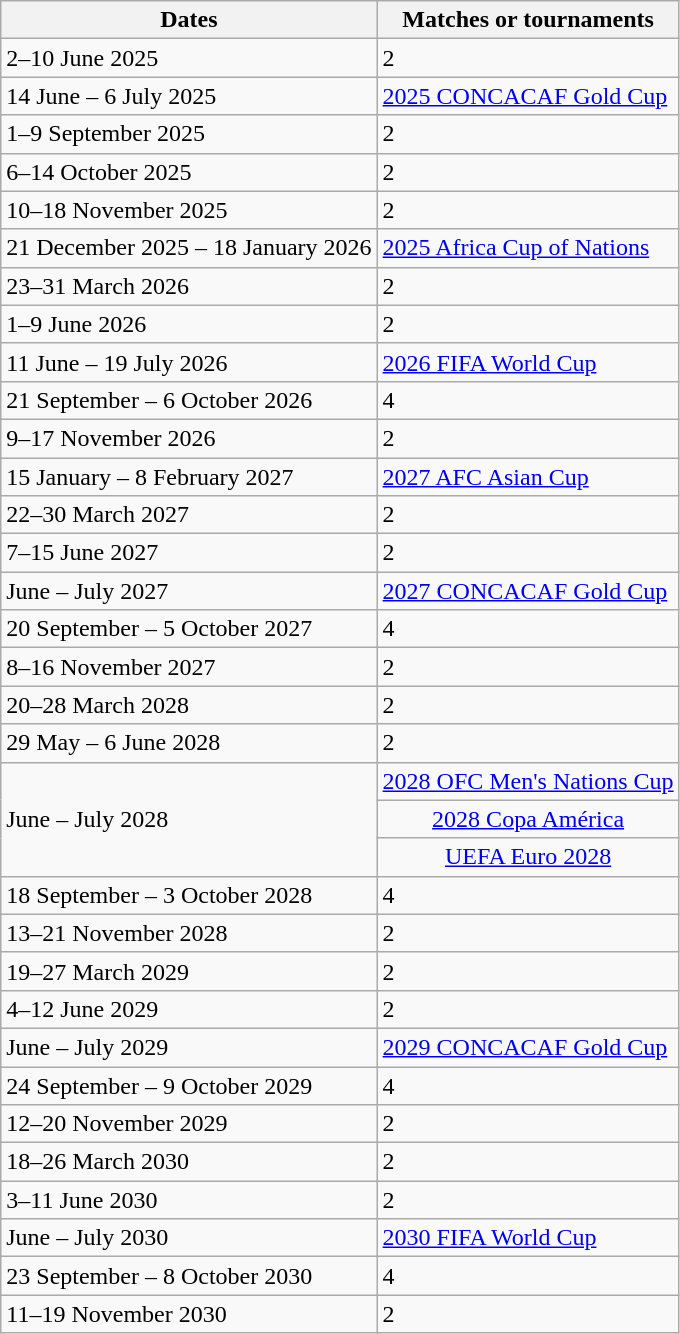<table class="wikitable col2center">
<tr>
<th>Dates</th>
<th>Matches or tournaments</th>
</tr>
<tr>
<td>2–10 June 2025</td>
<td>2</td>
</tr>
<tr>
<td>14 June – 6 July 2025</td>
<td><a href='#'>2025 CONCACAF Gold Cup</a></td>
</tr>
<tr>
<td>1–9 September 2025</td>
<td>2</td>
</tr>
<tr>
<td>6–14 October 2025</td>
<td>2</td>
</tr>
<tr>
<td>10–18 November 2025</td>
<td>2</td>
</tr>
<tr>
<td>21 December 2025 – 18 January 2026</td>
<td><a href='#'>2025 Africa Cup of Nations</a></td>
</tr>
<tr>
<td>23–31 March 2026</td>
<td>2</td>
</tr>
<tr>
<td>1–9 June 2026</td>
<td>2</td>
</tr>
<tr>
<td>11 June – 19 July 2026</td>
<td><a href='#'>2026 FIFA World Cup</a></td>
</tr>
<tr>
<td>21 September – 6 October 2026</td>
<td>4</td>
</tr>
<tr>
<td>9–17 November 2026</td>
<td>2</td>
</tr>
<tr>
<td>15 January – 8 February 2027</td>
<td><a href='#'>2027 AFC Asian Cup</a></td>
</tr>
<tr>
<td>22–30 March 2027</td>
<td>2</td>
</tr>
<tr>
<td>7–15 June 2027</td>
<td>2</td>
</tr>
<tr>
<td>June – July 2027</td>
<td><a href='#'>2027 CONCACAF Gold Cup</a></td>
</tr>
<tr>
<td>20 September – 5 October 2027</td>
<td>4</td>
</tr>
<tr>
<td>8–16 November 2027</td>
<td>2</td>
</tr>
<tr>
<td>20–28 March 2028</td>
<td>2</td>
</tr>
<tr>
<td>29 May – 6 June 2028</td>
<td>2</td>
</tr>
<tr>
<td rowspan="3">June – July 2028</td>
<td align="center"><a href='#'>2028 OFC Men's Nations Cup</a></td>
</tr>
<tr>
<td align="center"><a href='#'>2028 Copa América</a></td>
</tr>
<tr>
<td align="center"><a href='#'>UEFA Euro 2028</a></td>
</tr>
<tr>
<td>18 September –  3 October 2028</td>
<td>4</td>
</tr>
<tr>
<td>13–21 November 2028</td>
<td>2</td>
</tr>
<tr>
<td>19–27 March 2029</td>
<td>2</td>
</tr>
<tr>
<td>4–12 June 2029</td>
<td>2</td>
</tr>
<tr>
<td>June – July 2029</td>
<td><a href='#'>2029 CONCACAF Gold Cup</a></td>
</tr>
<tr>
<td>24 September – 9 October 2029</td>
<td>4</td>
</tr>
<tr>
<td>12–20 November 2029</td>
<td>2</td>
</tr>
<tr>
<td>18–26 March 2030</td>
<td>2</td>
</tr>
<tr>
<td>3–11 June 2030</td>
<td>2</td>
</tr>
<tr>
<td>June – July 2030</td>
<td><a href='#'>2030 FIFA World Cup</a></td>
</tr>
<tr>
<td>23 September – 8 October 2030</td>
<td>4</td>
</tr>
<tr>
<td>11–19 November 2030</td>
<td>2</td>
</tr>
</table>
